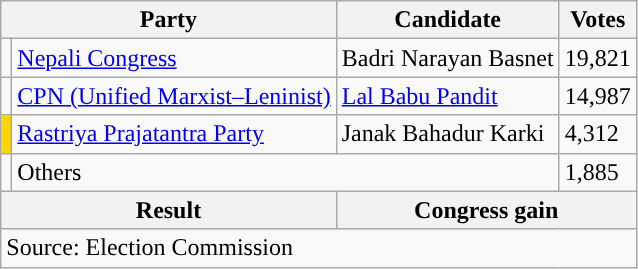<table class="wikitable">
<tr>
<th colspan="2">Party</th>
<th>Candidate</th>
<th>Votes</th>
</tr>
<tr>
<td style="background-color:"></td>
<td><a href='#'>Nepali Congress</a></td>
<td>Badri Narayan Basnet</td>
<td>19,821</td>
</tr>
<tr>
<td style="background-color:"></td>
<td><a href='#'>CPN (Unified Marxist–Leninist)</a></td>
<td><a href='#'>Lal Babu Pandit</a></td>
<td>14,987</td>
</tr>
<tr>
<td style="background-color:gold"></td>
<td><a href='#'>Rastriya Prajatantra Party</a></td>
<td>Janak Bahadur Karki</td>
<td>4,312</td>
</tr>
<tr>
<td></td>
<td colspan="2">Others</td>
<td>1,885</td>
</tr>
<tr>
<th colspan="2">Result</th>
<th colspan="2">Congress gain</th>
</tr>
<tr>
<td colspan="4">Source: Election Commission</td>
</tr>
</table>
